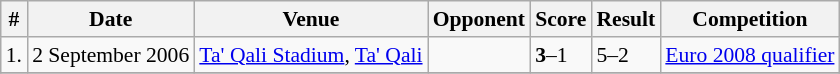<table class="wikitable" style="font-size:90%">
<tr>
<th>#</th>
<th>Date</th>
<th>Venue</th>
<th>Opponent</th>
<th>Score</th>
<th>Result</th>
<th>Competition</th>
</tr>
<tr>
<td>1.</td>
<td>2 September 2006</td>
<td><a href='#'>Ta' Qali Stadium</a>, <a href='#'>Ta' Qali</a></td>
<td></td>
<td><strong>3</strong>–1</td>
<td>5–2</td>
<td><a href='#'>Euro 2008 qualifier</a></td>
</tr>
<tr>
</tr>
</table>
